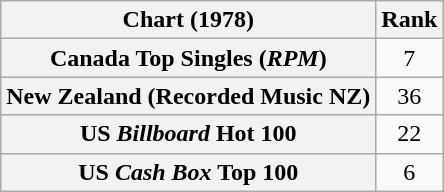<table class="wikitable sortable plainrowheaders" style="text-align:center">
<tr>
<th>Chart (1978)</th>
<th style="text-align:center;">Rank</th>
</tr>
<tr>
<th scope="row">Canada Top Singles (<em>RPM</em>)</th>
<td>7</td>
</tr>
<tr>
<th scope="row">New Zealand (Recorded Music NZ)</th>
<td>36</td>
</tr>
<tr>
<th scope="row">US <em>Billboard</em> Hot 100</th>
<td>22</td>
</tr>
<tr>
<th scope="row">US <em>Cash Box</em> Top 100</th>
<td>6</td>
</tr>
</table>
